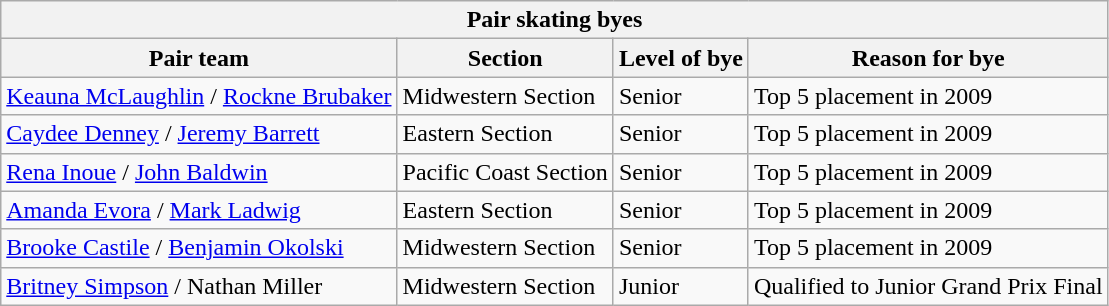<table class="wikitable">
<tr>
<th colspan="4">Pair skating byes</th>
</tr>
<tr>
<th>Pair team</th>
<th>Section</th>
<th>Level of bye</th>
<th>Reason for bye</th>
</tr>
<tr>
<td><a href='#'>Keauna McLaughlin</a> / <a href='#'>Rockne Brubaker</a></td>
<td>Midwestern Section</td>
<td>Senior</td>
<td>Top 5 placement in 2009</td>
</tr>
<tr>
<td><a href='#'>Caydee Denney</a> / <a href='#'>Jeremy Barrett</a></td>
<td>Eastern Section</td>
<td>Senior</td>
<td>Top 5 placement in 2009</td>
</tr>
<tr>
<td><a href='#'>Rena Inoue</a> / <a href='#'>John Baldwin</a></td>
<td>Pacific Coast Section</td>
<td>Senior</td>
<td>Top 5 placement in 2009</td>
</tr>
<tr>
<td><a href='#'>Amanda Evora</a> / <a href='#'>Mark Ladwig</a></td>
<td>Eastern Section</td>
<td>Senior</td>
<td>Top 5 placement in 2009</td>
</tr>
<tr>
<td><a href='#'>Brooke Castile</a> / <a href='#'>Benjamin Okolski</a></td>
<td>Midwestern Section</td>
<td>Senior</td>
<td>Top 5 placement in 2009</td>
</tr>
<tr>
<td><a href='#'>Britney Simpson</a> / Nathan Miller</td>
<td>Midwestern Section</td>
<td>Junior</td>
<td>Qualified to Junior Grand Prix Final</td>
</tr>
</table>
